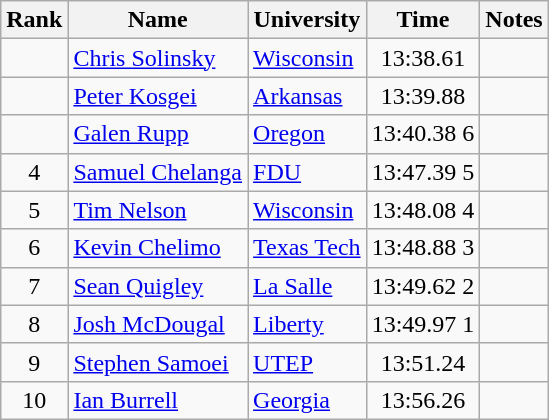<table class="wikitable sortable" style="text-align:center">
<tr>
<th>Rank</th>
<th>Name</th>
<th>University</th>
<th>Time</th>
<th>Notes</th>
</tr>
<tr>
<td></td>
<td align=left><a href='#'>Chris Solinsky</a></td>
<td align=left><a href='#'>Wisconsin</a></td>
<td>13:38.61</td>
<td></td>
</tr>
<tr>
<td></td>
<td align=left><a href='#'>Peter Kosgei</a></td>
<td align="left"><a href='#'>Arkansas</a></td>
<td>13:39.88</td>
<td></td>
</tr>
<tr>
<td></td>
<td align=left><a href='#'>Galen Rupp</a></td>
<td align=left><a href='#'>Oregon</a></td>
<td>13:40.38    6</td>
<td></td>
</tr>
<tr>
<td>4</td>
<td align=left><a href='#'>Samuel Chelanga</a></td>
<td align=left><a href='#'>FDU</a></td>
<td>13:47.39    5</td>
<td></td>
</tr>
<tr>
<td>5</td>
<td align=left><a href='#'>Tim Nelson</a></td>
<td align=left><a href='#'>Wisconsin</a></td>
<td>13:48.08    4</td>
<td></td>
</tr>
<tr>
<td>6</td>
<td align=left><a href='#'>Kevin Chelimo</a> </td>
<td align=left><a href='#'>Texas Tech</a></td>
<td>13:48.88    3</td>
<td></td>
</tr>
<tr>
<td>7</td>
<td align=left><a href='#'>Sean Quigley</a></td>
<td align="left"><a href='#'>La Salle</a></td>
<td>13:49.62    2</td>
<td></td>
</tr>
<tr>
<td>8</td>
<td align=left><a href='#'>Josh McDougal</a></td>
<td align="left"><a href='#'>Liberty</a></td>
<td>13:49.97    1</td>
<td></td>
</tr>
<tr>
<td>9</td>
<td align=left><a href='#'>Stephen Samoei</a></td>
<td align="left"><a href='#'>UTEP</a></td>
<td>13:51.24</td>
<td></td>
</tr>
<tr>
<td>10</td>
<td align=left><a href='#'>Ian Burrell</a></td>
<td align=left><a href='#'>Georgia</a></td>
<td>13:56.26</td>
<td></td>
</tr>
</table>
